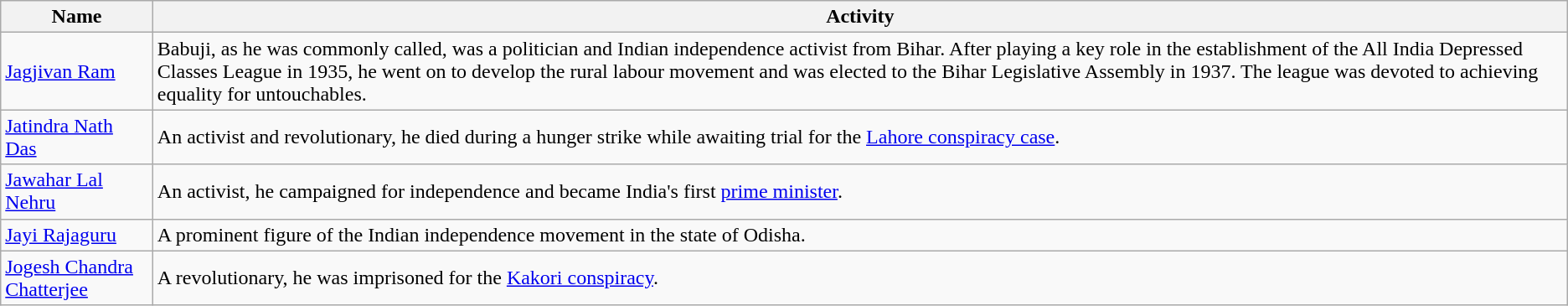<table class="wikitable">
<tr>
<th>Name</th>
<th>Activity</th>
</tr>
<tr>
<td><a href='#'>Jagjivan Ram</a></td>
<td>Babuji, as he was commonly called, was a politician and Indian independence activist from Bihar. After playing a key role in the establishment of the All India Depressed Classes League in 1935, he went on to develop the rural labour movement and was elected to the Bihar Legislative Assembly in 1937. The league was devoted to achieving equality for untouchables.</td>
</tr>
<tr>
<td><a href='#'>Jatindra Nath Das</a></td>
<td>An activist and revolutionary, he died during a hunger strike while awaiting trial for the <a href='#'>Lahore conspiracy case</a>.</td>
</tr>
<tr>
<td><a href='#'>Jawahar Lal Nehru</a></td>
<td>An activist, he campaigned for independence and became India's first <a href='#'>prime minister</a>.</td>
</tr>
<tr>
<td><a href='#'>Jayi Rajaguru</a></td>
<td>A prominent figure of the Indian independence movement in the state of Odisha.</td>
</tr>
<tr>
<td><a href='#'>Jogesh Chandra Chatterjee</a></td>
<td>A revolutionary, he was imprisoned for the <a href='#'>Kakori conspiracy</a>.</td>
</tr>
</table>
